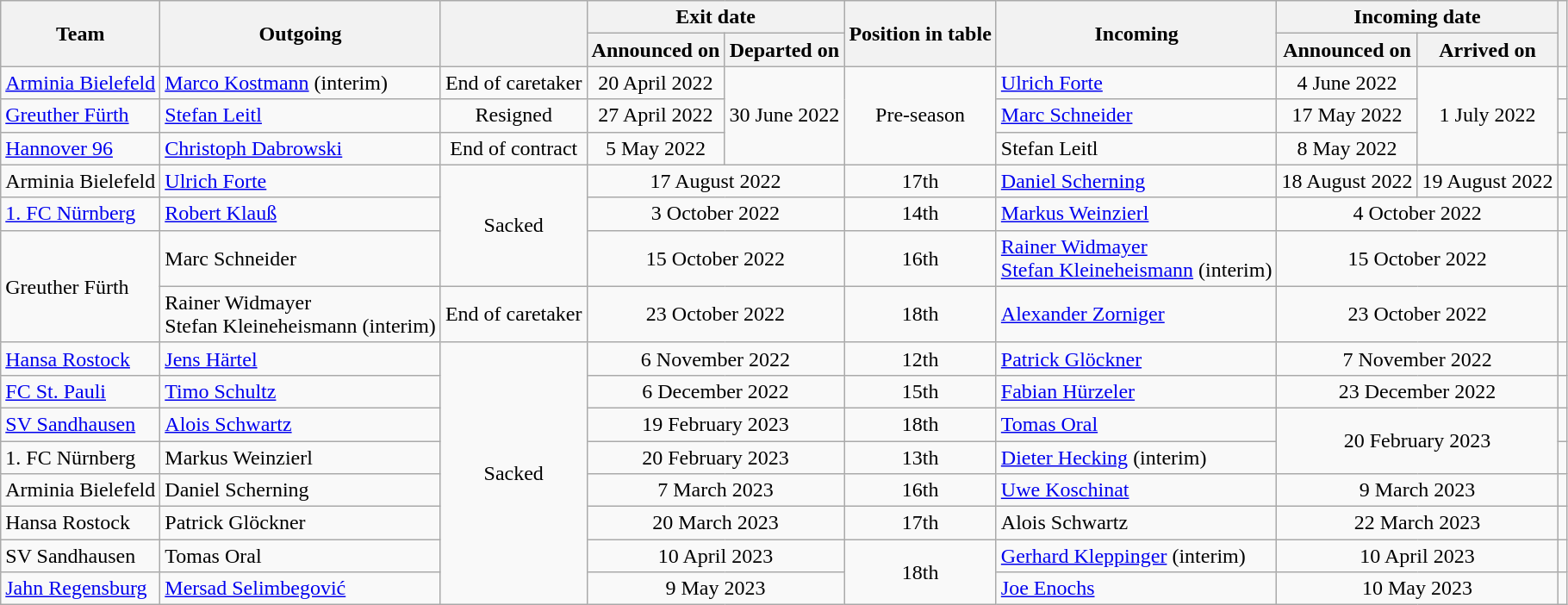<table class="wikitable" style="text-align:center">
<tr>
<th rowspan="2">Team</th>
<th rowspan="2">Outgoing</th>
<th rowspan="2"></th>
<th colspan="2">Exit date</th>
<th rowspan="2">Position in table</th>
<th rowspan="2">Incoming</th>
<th colspan="2">Incoming date</th>
<th rowspan="2"></th>
</tr>
<tr>
<th>Announced on</th>
<th>Departed on</th>
<th>Announced on</th>
<th>Arrived on</th>
</tr>
<tr>
<td align="left"><a href='#'>Arminia Bielefeld</a></td>
<td align="left"> <a href='#'>Marco Kostmann</a> (interim)</td>
<td>End of caretaker</td>
<td>20 April 2022</td>
<td rowspan=3>30 June 2022</td>
<td rowspan=3>Pre-season</td>
<td align="left"> <a href='#'>Ulrich Forte</a></td>
<td>4 June 2022</td>
<td rowspan=3>1 July 2022</td>
<td></td>
</tr>
<tr>
<td align="left"><a href='#'>Greuther Fürth</a></td>
<td align="left"> <a href='#'>Stefan Leitl</a></td>
<td>Resigned</td>
<td>27 April 2022</td>
<td align="left"> <a href='#'>Marc Schneider</a></td>
<td>17 May 2022</td>
<td></td>
</tr>
<tr>
<td align="left"><a href='#'>Hannover 96</a></td>
<td align="left"> <a href='#'>Christoph Dabrowski</a></td>
<td>End of contract</td>
<td>5 May 2022</td>
<td align="left"> Stefan Leitl</td>
<td>8 May 2022</td>
<td></td>
</tr>
<tr>
<td align="left">Arminia Bielefeld</td>
<td align="left"> <a href='#'>Ulrich Forte</a></td>
<td rowspan=3>Sacked</td>
<td colspan=2>17 August 2022</td>
<td>17th</td>
<td align="left"> <a href='#'>Daniel Scherning</a></td>
<td>18 August 2022</td>
<td>19 August 2022</td>
<td></td>
</tr>
<tr>
<td align="left"><a href='#'>1. FC Nürnberg</a></td>
<td align="left"> <a href='#'>Robert Klauß</a></td>
<td colspan=2>3 October 2022</td>
<td>14th</td>
<td align="left"> <a href='#'>Markus Weinzierl</a></td>
<td colspan=2>4 October 2022</td>
<td></td>
</tr>
<tr>
<td align="left" rowspan=2>Greuther Fürth</td>
<td align="left"> Marc Schneider</td>
<td colspan=2>15 October 2022</td>
<td>16th</td>
<td align="left"> <a href='#'>Rainer Widmayer</a><br> <a href='#'>Stefan Kleineheismann</a> (interim)</td>
<td colspan=2>15 October 2022</td>
<td></td>
</tr>
<tr>
<td align="left"> Rainer Widmayer<br> Stefan Kleineheismann (interim)</td>
<td>End of caretaker</td>
<td colspan=2>23 October 2022</td>
<td>18th</td>
<td align="left"> <a href='#'>Alexander Zorniger</a></td>
<td colspan=2>23 October 2022</td>
<td></td>
</tr>
<tr>
<td align="left"><a href='#'>Hansa Rostock</a></td>
<td align="left"> <a href='#'>Jens Härtel</a></td>
<td rowspan=8>Sacked</td>
<td colspan=2>6 November 2022</td>
<td>12th</td>
<td align="left"> <a href='#'>Patrick Glöckner</a></td>
<td colspan=2>7 November 2022</td>
<td></td>
</tr>
<tr>
<td align="left"><a href='#'>FC St. Pauli</a></td>
<td align="left"> <a href='#'>Timo Schultz</a></td>
<td colspan=2>6 December 2022</td>
<td>15th</td>
<td align="left"> <a href='#'>Fabian Hürzeler</a></td>
<td colspan=2>23 December 2022</td>
<td></td>
</tr>
<tr>
<td align="left"><a href='#'>SV Sandhausen</a></td>
<td align="left"> <a href='#'>Alois Schwartz</a></td>
<td colspan=2>19 February 2023</td>
<td>18th</td>
<td align="left"> <a href='#'>Tomas Oral</a></td>
<td colspan=2 rowspan=2>20 February 2023</td>
<td></td>
</tr>
<tr>
<td align="left">1. FC Nürnberg</td>
<td align="left"> Markus Weinzierl</td>
<td colspan=2>20 February 2023</td>
<td>13th</td>
<td align="left"> <a href='#'>Dieter Hecking</a> (interim)</td>
<td></td>
</tr>
<tr>
<td align="left">Arminia Bielefeld</td>
<td align="left"> Daniel Scherning</td>
<td colspan=2>7 March 2023</td>
<td>16th</td>
<td align="left"> <a href='#'>Uwe Koschinat</a></td>
<td colspan=2>9 March 2023</td>
<td></td>
</tr>
<tr>
<td align="left">Hansa Rostock</td>
<td align="left"> Patrick Glöckner</td>
<td colspan=2>20 March 2023</td>
<td>17th</td>
<td align="left"> Alois Schwartz</td>
<td colspan=2>22 March 2023</td>
<td></td>
</tr>
<tr>
<td align="left">SV Sandhausen</td>
<td align="left"> Tomas Oral</td>
<td colspan=2>10 April 2023</td>
<td rowspan=2>18th</td>
<td align="left"> <a href='#'>Gerhard Kleppinger</a> (interim)</td>
<td colspan=2>10 April 2023</td>
<td></td>
</tr>
<tr>
<td align="left"><a href='#'>Jahn Regensburg</a></td>
<td align="left"> <a href='#'>Mersad Selimbegović</a></td>
<td colspan=2>9 May 2023</td>
<td align="left"> <a href='#'>Joe Enochs</a></td>
<td colspan=2>10 May 2023</td>
<td></td>
</tr>
</table>
